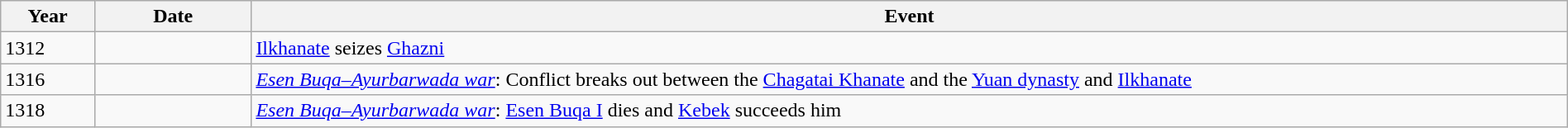<table class="wikitable" width="100%">
<tr>
<th style="width:6%">Year</th>
<th style="width:10%">Date</th>
<th>Event</th>
</tr>
<tr>
<td>1312</td>
<td></td>
<td><a href='#'>Ilkhanate</a> seizes <a href='#'>Ghazni</a></td>
</tr>
<tr>
<td>1316</td>
<td></td>
<td><em><a href='#'>Esen Buqa–Ayurbarwada war</a></em>: Conflict breaks out between the <a href='#'>Chagatai Khanate</a> and the <a href='#'>Yuan dynasty</a> and <a href='#'>Ilkhanate</a></td>
</tr>
<tr>
<td>1318</td>
<td></td>
<td><em><a href='#'>Esen Buqa–Ayurbarwada war</a></em>: <a href='#'>Esen Buqa I</a> dies and <a href='#'>Kebek</a> succeeds him</td>
</tr>
</table>
